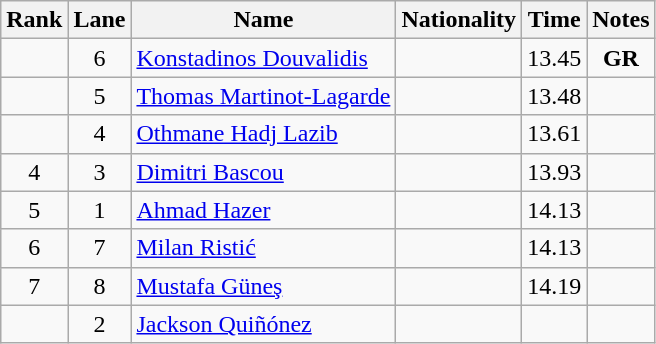<table class="wikitable sortable" style="text-align:center">
<tr>
<th>Rank</th>
<th>Lane</th>
<th>Name</th>
<th>Nationality</th>
<th>Time</th>
<th>Notes</th>
</tr>
<tr>
<td></td>
<td>6</td>
<td align=left><a href='#'>Konstadinos Douvalidis</a></td>
<td align=left></td>
<td>13.45</td>
<td><strong>GR</strong></td>
</tr>
<tr>
<td></td>
<td>5</td>
<td align=left><a href='#'>Thomas Martinot-Lagarde</a></td>
<td align=left></td>
<td>13.48</td>
<td></td>
</tr>
<tr>
<td></td>
<td>4</td>
<td align=left><a href='#'>Othmane Hadj Lazib</a></td>
<td align=left></td>
<td>13.61</td>
<td></td>
</tr>
<tr>
<td>4</td>
<td>3</td>
<td align=left><a href='#'>Dimitri Bascou</a></td>
<td align=left></td>
<td>13.93</td>
<td></td>
</tr>
<tr>
<td>5</td>
<td>1</td>
<td align=left><a href='#'>Ahmad Hazer</a></td>
<td align=left></td>
<td>14.13</td>
<td></td>
</tr>
<tr>
<td>6</td>
<td>7</td>
<td align=left><a href='#'>Milan Ristić</a></td>
<td align=left></td>
<td>14.13</td>
<td></td>
</tr>
<tr>
<td>7</td>
<td>8</td>
<td align=left><a href='#'>Mustafa Güneş</a></td>
<td align=left></td>
<td>14.19</td>
<td></td>
</tr>
<tr>
<td></td>
<td>2</td>
<td align=left><a href='#'>Jackson Quiñónez</a></td>
<td align=left></td>
<td></td>
<td></td>
</tr>
</table>
